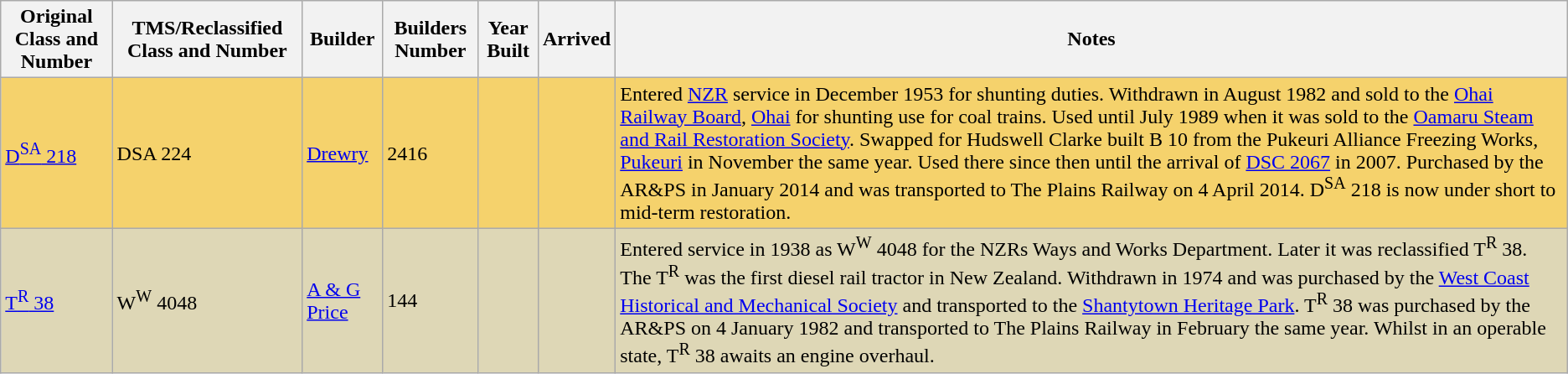<table class="sortable wikitable" border="1">
<tr>
<th>Original Class and Number</th>
<th>TMS/Reclassified Class and Number</th>
<th>Builder</th>
<th>Builders Number</th>
<th>Year Built</th>
<th>Arrived</th>
<th>Notes</th>
</tr>
<tr style="background:#F5D26C">
<td><a href='#'>D<sup>SA</sup> 218</a></td>
<td>DSA 224</td>
<td><a href='#'>Drewry</a></td>
<td>2416</td>
<td></td>
<td></td>
<td>Entered <a href='#'>NZR</a> service in December 1953 for shunting duties. Withdrawn in August 1982 and sold to the <a href='#'>Ohai Railway Board</a>, <a href='#'>Ohai</a> for shunting use for coal trains. Used until July 1989 when it was sold to the <a href='#'>Oamaru Steam and Rail Restoration Society</a>. Swapped for Hudswell Clarke built B 10 from the Pukeuri Alliance Freezing Works, <a href='#'>Pukeuri</a> in November the same year. Used there since then until the arrival of <a href='#'>DSC 2067</a> in 2007. Purchased by the AR&PS in January 2014 and was transported to The Plains Railway on 4 April 2014. D<sup>SA</sup> 218 is now under short to mid-term restoration.</td>
</tr>
<tr style="background:#DED7B6;">
<td><a href='#'>T<sup>R</sup> 38</a></td>
<td>W<sup>W</sup> 4048</td>
<td><a href='#'>A & G Price</a></td>
<td>144</td>
<td></td>
<td></td>
<td>Entered service in 1938 as W<sup>W</sup> 4048 for the NZRs Ways and Works Department. Later it was reclassified T<sup>R</sup> 38. The T<sup>R</sup> was the first diesel rail tractor in New Zealand. Withdrawn in 1974 and was purchased by the <a href='#'>West Coast Historical and Mechanical Society</a> and transported to the <a href='#'>Shantytown Heritage Park</a>. T<sup>R</sup> 38 was purchased by the AR&PS on 4 January 1982 and transported to The Plains Railway in February the same year. Whilst in an operable state, T<sup>R</sup> 38 awaits an engine overhaul.</td>
</tr>
</table>
